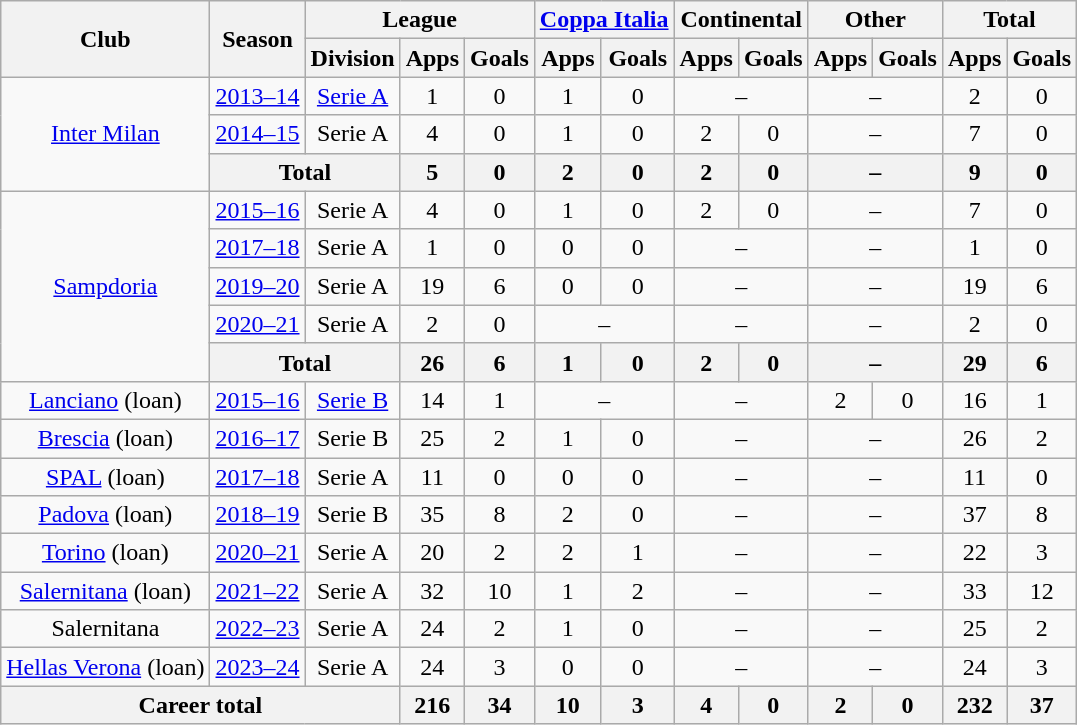<table class="wikitable" style="text-align:center">
<tr>
<th rowspan="2">Club</th>
<th rowspan="2">Season</th>
<th colspan="3">League</th>
<th colspan="2"><a href='#'>Coppa Italia</a></th>
<th colspan="2">Continental</th>
<th colspan="2">Other</th>
<th colspan="2">Total</th>
</tr>
<tr>
<th>Division</th>
<th>Apps</th>
<th>Goals</th>
<th>Apps</th>
<th>Goals</th>
<th>Apps</th>
<th>Goals</th>
<th>Apps</th>
<th>Goals</th>
<th>Apps</th>
<th>Goals</th>
</tr>
<tr>
<td rowspan="3"><a href='#'>Inter Milan</a></td>
<td><a href='#'>2013–14</a></td>
<td><a href='#'>Serie A</a></td>
<td>1</td>
<td>0</td>
<td>1</td>
<td>0</td>
<td colspan="2">–</td>
<td colspan="2">–</td>
<td>2</td>
<td>0</td>
</tr>
<tr>
<td><a href='#'>2014–15</a></td>
<td>Serie A</td>
<td>4</td>
<td>0</td>
<td>1</td>
<td>0</td>
<td>2</td>
<td>0</td>
<td colspan="2">–</td>
<td>7</td>
<td>0</td>
</tr>
<tr>
<th colspan="2">Total</th>
<th>5</th>
<th>0</th>
<th>2</th>
<th>0</th>
<th>2</th>
<th>0</th>
<th colspan="2">–</th>
<th>9</th>
<th>0</th>
</tr>
<tr>
<td rowspan="5"><a href='#'>Sampdoria</a></td>
<td><a href='#'>2015–16</a></td>
<td>Serie A</td>
<td>4</td>
<td>0</td>
<td>1</td>
<td>0</td>
<td>2</td>
<td>0</td>
<td colspan="2">–</td>
<td>7</td>
<td>0</td>
</tr>
<tr>
<td><a href='#'>2017–18</a></td>
<td>Serie A</td>
<td>1</td>
<td>0</td>
<td>0</td>
<td>0</td>
<td colspan="2">–</td>
<td colspan="2">–</td>
<td>1</td>
<td>0</td>
</tr>
<tr>
<td><a href='#'>2019–20</a></td>
<td>Serie A</td>
<td>19</td>
<td>6</td>
<td>0</td>
<td>0</td>
<td colspan="2">–</td>
<td colspan="2">–</td>
<td>19</td>
<td>6</td>
</tr>
<tr>
<td><a href='#'>2020–21</a></td>
<td>Serie A</td>
<td>2</td>
<td>0</td>
<td colspan="2">–</td>
<td colspan="2">–</td>
<td colspan="2">–</td>
<td>2</td>
<td>0</td>
</tr>
<tr>
<th colspan="2">Total</th>
<th>26</th>
<th>6</th>
<th>1</th>
<th>0</th>
<th>2</th>
<th>0</th>
<th colspan="2">–</th>
<th>29</th>
<th>6</th>
</tr>
<tr>
<td><a href='#'>Lanciano</a> (loan)</td>
<td><a href='#'>2015–16</a></td>
<td><a href='#'>Serie B</a></td>
<td>14</td>
<td>1</td>
<td colspan="2">–</td>
<td colspan="2">–</td>
<td>2</td>
<td>0</td>
<td>16</td>
<td>1</td>
</tr>
<tr>
<td><a href='#'>Brescia</a> (loan)</td>
<td><a href='#'>2016–17</a></td>
<td>Serie B</td>
<td>25</td>
<td>2</td>
<td>1</td>
<td>0</td>
<td colspan="2">–</td>
<td colspan="2">–</td>
<td>26</td>
<td>2</td>
</tr>
<tr>
<td><a href='#'>SPAL</a> (loan)</td>
<td><a href='#'>2017–18</a></td>
<td>Serie A</td>
<td>11</td>
<td>0</td>
<td>0</td>
<td>0</td>
<td colspan="2">–</td>
<td colspan="2">–</td>
<td>11</td>
<td>0</td>
</tr>
<tr>
<td><a href='#'>Padova</a> (loan)</td>
<td><a href='#'>2018–19</a></td>
<td>Serie B</td>
<td>35</td>
<td>8</td>
<td>2</td>
<td>0</td>
<td colspan="2">–</td>
<td colspan="2">–</td>
<td>37</td>
<td>8</td>
</tr>
<tr>
<td><a href='#'>Torino</a> (loan)</td>
<td><a href='#'>2020–21</a></td>
<td>Serie A</td>
<td>20</td>
<td>2</td>
<td>2</td>
<td>1</td>
<td colspan="2">–</td>
<td colspan="2">–</td>
<td>22</td>
<td>3</td>
</tr>
<tr>
<td><a href='#'>Salernitana</a> (loan)</td>
<td><a href='#'>2021–22</a></td>
<td>Serie A</td>
<td>32</td>
<td>10</td>
<td>1</td>
<td>2</td>
<td colspan="2">–</td>
<td colspan="2">–</td>
<td>33</td>
<td>12</td>
</tr>
<tr>
<td>Salernitana</td>
<td><a href='#'>2022–23</a></td>
<td>Serie A</td>
<td>24</td>
<td>2</td>
<td>1</td>
<td>0</td>
<td colspan="2">–</td>
<td colspan="2">–</td>
<td>25</td>
<td>2</td>
</tr>
<tr>
<td><a href='#'>Hellas Verona</a> (loan)</td>
<td><a href='#'>2023–24</a></td>
<td>Serie A</td>
<td>24</td>
<td>3</td>
<td>0</td>
<td>0</td>
<td colspan="2">–</td>
<td colspan="2">–</td>
<td>24</td>
<td>3</td>
</tr>
<tr>
<th colspan="3">Career total</th>
<th>216</th>
<th>34</th>
<th>10</th>
<th>3</th>
<th>4</th>
<th>0</th>
<th>2</th>
<th>0</th>
<th>232</th>
<th>37</th>
</tr>
</table>
